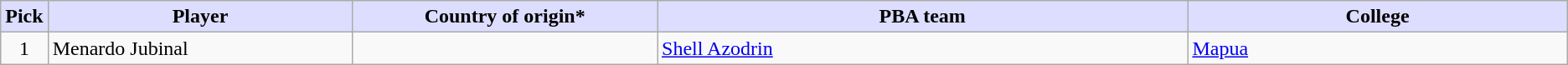<table class="wikitable">
<tr>
<th style="background:#DDDDFF;">Pick</th>
<th style="background:#DDDDFF;" width="20%">Player</th>
<th style="background:#DDDDFF;" width="20%">Country of origin*</th>
<th style="background:#DDDDFF;" width="35%">PBA team</th>
<th style="background:#DDDDFF;" width="25%">College</th>
</tr>
<tr>
<td align=center>1</td>
<td>Menardo Jubinal</td>
<td></td>
<td><a href='#'>Shell Azodrin</a></td>
<td><a href='#'>Mapua</a></td>
</tr>
</table>
